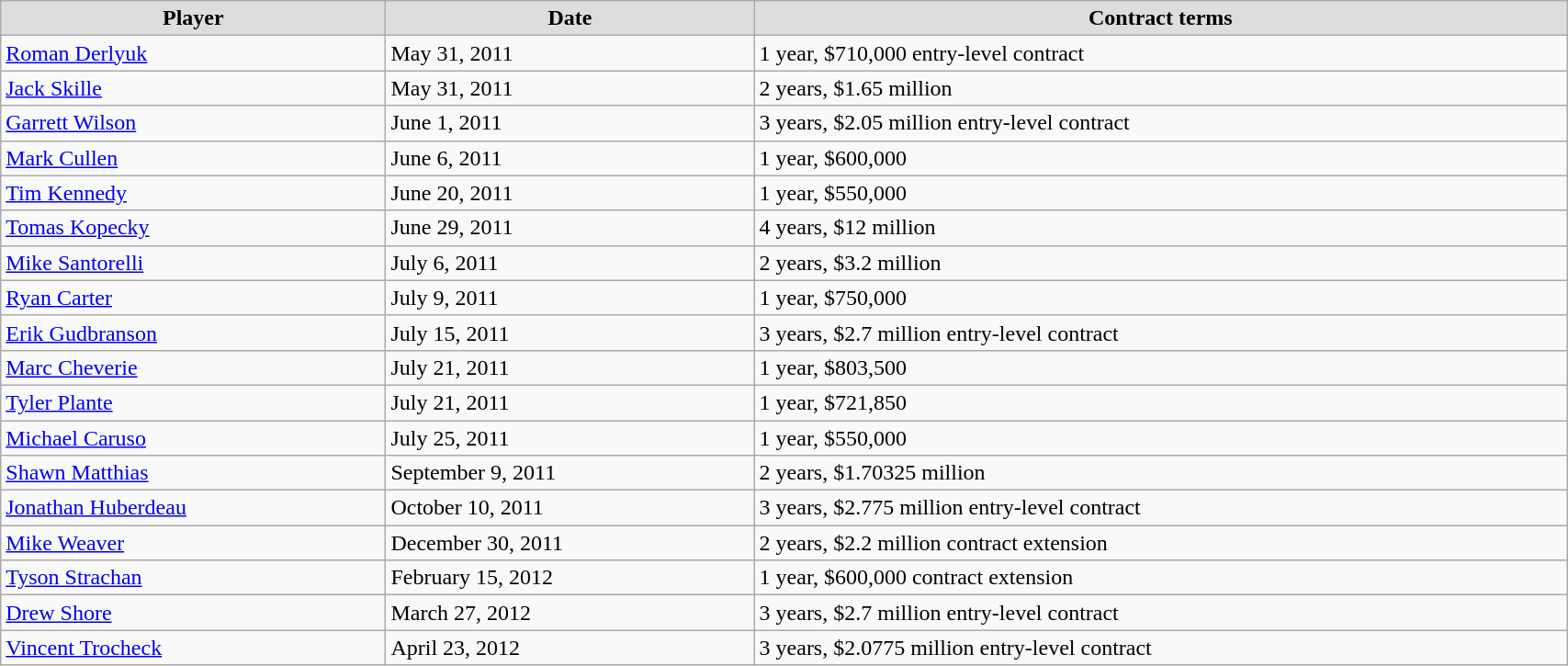<table class="wikitable" width=90%>
<tr align="center" bgcolor="#dddddd">
<td><strong>Player</strong></td>
<td><strong>Date</strong></td>
<td><strong>Contract terms</strong></td>
</tr>
<tr>
<td><a href='#'>Roman Derlyuk</a></td>
<td>May 31, 2011</td>
<td>1 year, $710,000 entry-level contract</td>
</tr>
<tr>
<td><a href='#'>Jack Skille</a></td>
<td>May 31, 2011</td>
<td>2 years, $1.65 million</td>
</tr>
<tr>
<td><a href='#'>Garrett Wilson</a></td>
<td>June 1, 2011</td>
<td>3 years, $2.05 million entry-level contract</td>
</tr>
<tr>
<td><a href='#'>Mark Cullen</a></td>
<td>June 6, 2011</td>
<td>1 year, $600,000</td>
</tr>
<tr>
<td><a href='#'>Tim Kennedy</a></td>
<td>June 20, 2011</td>
<td>1 year, $550,000</td>
</tr>
<tr>
<td><a href='#'>Tomas Kopecky</a></td>
<td>June 29, 2011</td>
<td>4 years, $12 million</td>
</tr>
<tr>
<td><a href='#'>Mike Santorelli</a></td>
<td>July 6, 2011</td>
<td>2 years, $3.2 million</td>
</tr>
<tr>
<td><a href='#'>Ryan Carter</a></td>
<td>July 9, 2011</td>
<td>1 year, $750,000</td>
</tr>
<tr>
<td><a href='#'>Erik Gudbranson</a></td>
<td>July 15, 2011</td>
<td>3 years, $2.7 million entry-level contract</td>
</tr>
<tr>
<td><a href='#'>Marc Cheverie</a></td>
<td>July 21, 2011</td>
<td>1 year, $803,500</td>
</tr>
<tr>
<td><a href='#'>Tyler Plante</a></td>
<td>July 21, 2011</td>
<td>1 year, $721,850</td>
</tr>
<tr>
<td><a href='#'>Michael Caruso</a></td>
<td>July 25, 2011</td>
<td>1 year, $550,000</td>
</tr>
<tr>
<td><a href='#'>Shawn Matthias</a></td>
<td>September 9, 2011</td>
<td>2 years, $1.70325 million</td>
</tr>
<tr>
<td><a href='#'>Jonathan Huberdeau</a></td>
<td>October 10, 2011</td>
<td>3 years, $2.775 million entry-level contract</td>
</tr>
<tr>
<td><a href='#'>Mike Weaver</a></td>
<td>December 30, 2011</td>
<td>2 years, $2.2 million contract extension</td>
</tr>
<tr>
<td><a href='#'>Tyson Strachan</a></td>
<td>February 15, 2012</td>
<td>1 year, $600,000 contract extension</td>
</tr>
<tr>
<td><a href='#'>Drew Shore</a></td>
<td>March 27, 2012</td>
<td>3 years, $2.7 million entry-level contract</td>
</tr>
<tr>
<td><a href='#'>Vincent Trocheck</a></td>
<td>April 23, 2012</td>
<td>3 years, $2.0775 million entry-level contract</td>
</tr>
</table>
